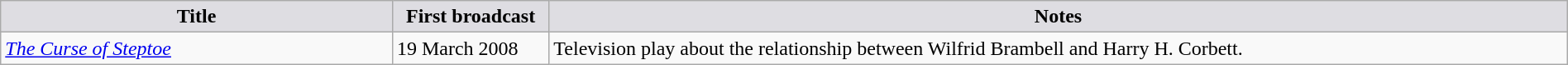<table class="wikitable" width="100%">
<tr>
<th style="background:#DEDDE2" width="25%">Title</th>
<th style="background:#DEDDE2" width="10%">First broadcast</th>
<th style="background:#DEDDE2">Notes</th>
</tr>
<tr>
<td><em><a href='#'>The Curse of Steptoe</a></em></td>
<td>19 March 2008</td>
<td>Television play about the relationship between Wilfrid Brambell and Harry H. Corbett.</td>
</tr>
</table>
